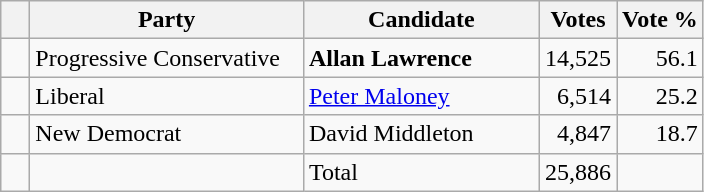<table class="wikitable">
<tr>
<th></th>
<th scope="col" width="175">Party</th>
<th scope="col" width="150">Candidate</th>
<th>Votes</th>
<th>Vote %</th>
</tr>
<tr>
<td>   </td>
<td>Progressive Conservative</td>
<td><strong>Allan Lawrence</strong></td>
<td align=right>14,525</td>
<td align=right>56.1</td>
</tr>
<tr |>
<td>   </td>
<td>Liberal</td>
<td><a href='#'>Peter Maloney</a></td>
<td align=right>6,514</td>
<td align=right>25.2</td>
</tr>
<tr |>
<td>   </td>
<td>New Democrat</td>
<td>David Middleton</td>
<td align=right>4,847</td>
<td align=right>18.7</td>
</tr>
<tr |>
<td></td>
<td></td>
<td>Total</td>
<td align=right>25,886</td>
<td></td>
</tr>
</table>
